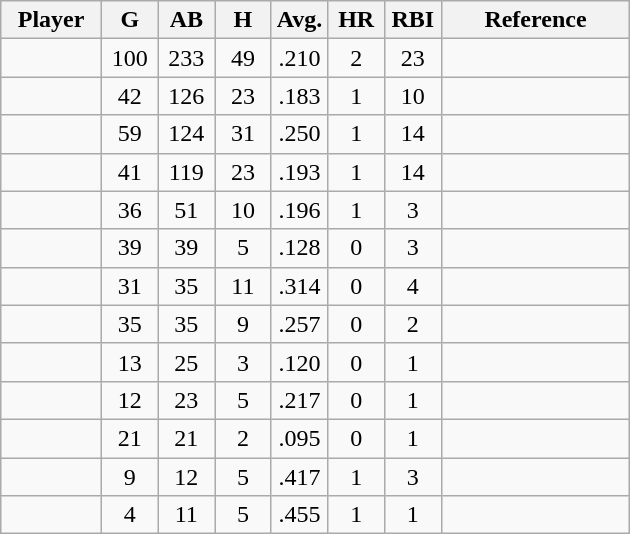<table class="wikitable sortable">
<tr>
<th bgcolor="#DDDDFF" width="16%">Player</th>
<th bgcolor="#DDDDFF" width="9%">G</th>
<th bgcolor="#DDDDFF" width="9%">AB</th>
<th bgcolor="#DDDDFF" width="9%">H</th>
<th bgcolor="#DDDDFF" width="9%">Avg.</th>
<th bgcolor="#DDDDFF" width="9%">HR</th>
<th bgcolor="#DDDDFF" width="9%">RBI</th>
<th>Reference</th>
</tr>
<tr align="center">
<td></td>
<td>100</td>
<td>233</td>
<td>49</td>
<td>.210</td>
<td>2</td>
<td>23</td>
<td></td>
</tr>
<tr align="center">
<td></td>
<td>42</td>
<td>126</td>
<td>23</td>
<td>.183</td>
<td>1</td>
<td>10</td>
<td></td>
</tr>
<tr align="center">
<td></td>
<td>59</td>
<td>124</td>
<td>31</td>
<td>.250</td>
<td>1</td>
<td>14</td>
<td></td>
</tr>
<tr align="center">
<td></td>
<td>41</td>
<td>119</td>
<td>23</td>
<td>.193</td>
<td>1</td>
<td>14</td>
<td></td>
</tr>
<tr align="center">
<td></td>
<td>36</td>
<td>51</td>
<td>10</td>
<td>.196</td>
<td>1</td>
<td>3</td>
<td></td>
</tr>
<tr align="center">
<td></td>
<td>39</td>
<td>39</td>
<td>5</td>
<td>.128</td>
<td>0</td>
<td>3</td>
<td></td>
</tr>
<tr align="center">
<td></td>
<td>31</td>
<td>35</td>
<td>11</td>
<td>.314</td>
<td>0</td>
<td>4</td>
<td></td>
</tr>
<tr align="center">
<td></td>
<td>35</td>
<td>35</td>
<td>9</td>
<td>.257</td>
<td>0</td>
<td>2</td>
<td></td>
</tr>
<tr align="center">
<td></td>
<td>13</td>
<td>25</td>
<td>3</td>
<td>.120</td>
<td>0</td>
<td>1</td>
<td></td>
</tr>
<tr align="center">
<td></td>
<td>12</td>
<td>23</td>
<td>5</td>
<td>.217</td>
<td>0</td>
<td>1</td>
<td></td>
</tr>
<tr align="center">
<td></td>
<td>21</td>
<td>21</td>
<td>2</td>
<td>.095</td>
<td>0</td>
<td>1</td>
<td></td>
</tr>
<tr align="center">
<td></td>
<td>9</td>
<td>12</td>
<td>5</td>
<td>.417</td>
<td>1</td>
<td>3</td>
<td></td>
</tr>
<tr align="center">
<td></td>
<td>4</td>
<td>11</td>
<td>5</td>
<td>.455</td>
<td>1</td>
<td>1</td>
<td></td>
</tr>
</table>
